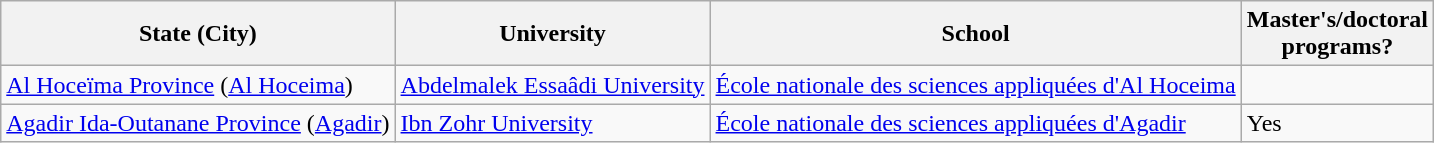<table class="wikitable sortable">
<tr>
<th>State (City)</th>
<th>University</th>
<th>School</th>
<th>Master's/doctoral<br>programs?</th>
</tr>
<tr>
<td><a href='#'>Al Hoceïma Province</a> (<a href='#'>Al Hoceima</a>)</td>
<td><a href='#'>Abdelmalek Essaâdi University</a></td>
<td><a href='#'>École nationale des sciences appliquées d'Al Hoceima</a></td>
<td></td>
</tr>
<tr>
<td><a href='#'>Agadir Ida-Outanane Province</a> (<a href='#'>Agadir</a>)</td>
<td><a href='#'>Ibn Zohr University</a></td>
<td><a href='#'>École nationale des sciences appliquées d'Agadir</a></td>
<td>Yes</td>
</tr>
</table>
